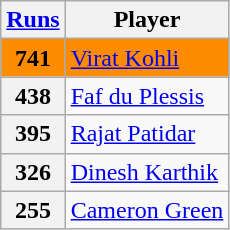<table class="wikitable">
<tr>
<th scope=col><a href='#'>Runs</a></th>
<th scope=col>Player</th>
</tr>
<tr style="background:#FF8C00">
<th scope=row style="background:#FF8C00">741</th>
<td><a href='#'>Virat Kohli</a></td>
</tr>
<tr>
<th scope=row>438</th>
<td><a href='#'>Faf du Plessis</a></td>
</tr>
<tr>
<th scope=row>395</th>
<td><a href='#'>Rajat Patidar</a></td>
</tr>
<tr>
<th scope=row>326</th>
<td><a href='#'>Dinesh Karthik</a></td>
</tr>
<tr>
<th scope=row>255</th>
<td><a href='#'>Cameron Green</a></td>
</tr>
</table>
